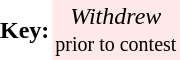<table border="0" cellspacing="0" cellpadding="2">
<tr>
<td><strong>Key:</strong></td>
<td style="text-align:center; background:#ffe8e8;"><em>Withdrew</em><br><small>prior to contest</small></td>
</tr>
</table>
